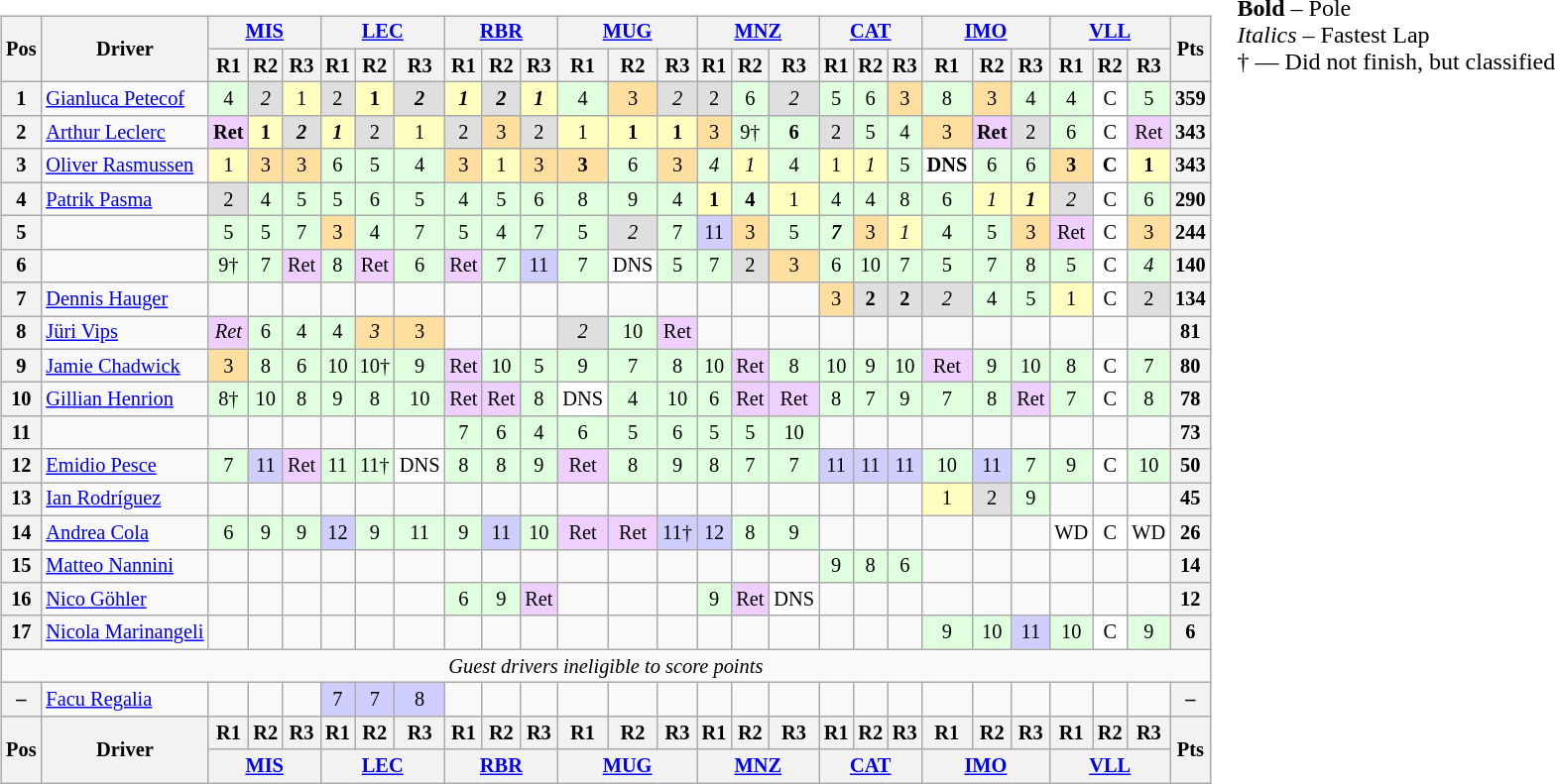<table>
<tr>
<td><br><table class="wikitable" style="font-size: 85%; text-align:center">
<tr valign="top">
<th rowspan="2" valign="middle">Pos</th>
<th rowspan="2" valign="middle">Driver</th>
<th colspan=3><a href='#'>MIS</a><br></th>
<th colspan=3><a href='#'>LEC</a><br></th>
<th colspan=3><a href='#'>RBR</a><br></th>
<th colspan=3><a href='#'>MUG</a><br></th>
<th colspan=3><a href='#'>MNZ</a><br></th>
<th colspan=3><a href='#'>CAT</a><br></th>
<th colspan=3><a href='#'>IMO</a><br></th>
<th colspan=3><a href='#'>VLL</a><br></th>
<th rowspan="2" valign="middle">Pts</th>
</tr>
<tr>
<th>R1</th>
<th>R2</th>
<th>R3</th>
<th>R1</th>
<th>R2</th>
<th>R3</th>
<th>R1</th>
<th>R2</th>
<th>R3</th>
<th>R1</th>
<th>R2</th>
<th>R3</th>
<th>R1</th>
<th>R2</th>
<th>R3</th>
<th>R1</th>
<th>R2</th>
<th>R3</th>
<th>R1</th>
<th>R2</th>
<th>R3</th>
<th>R1</th>
<th>R2</th>
<th>R3</th>
</tr>
<tr>
<th>1</th>
<td align="left"> <a href='#'>Gianluca Petecof</a></td>
<td style="background:#DFFFDF;">4</td>
<td style="background:#DFDFDF;"><em>2</em></td>
<td style="background:#FFFFBF;">1</td>
<td style="background:#DFDFDF;">2</td>
<td style="background:#FFFFBF;"><strong>1</strong></td>
<td style="background:#DFDFDF;"><strong><em>2</em></strong></td>
<td style="background:#FFFFBF;"><strong><em>1</em></strong></td>
<td style="background:#DFDFDF;"><strong><em>2</em></strong></td>
<td style="background:#FFFFBF;"><strong><em>1</em></strong></td>
<td style="background:#DFFFDF;">4</td>
<td style="background:#FFDF9F;">3</td>
<td style="background:#DFDFDF;"><em>2</em></td>
<td style="background:#DFDFDF;">2</td>
<td style="background:#DFFFDF;">6</td>
<td style="background:#DFDFDF;"><em>2</em></td>
<td style="background:#DFFFDF;">5</td>
<td style="background:#DFFFDF;">6</td>
<td style="background:#FFDF9F;">3</td>
<td style="background:#DFFFDF;">8</td>
<td style="background:#FFDF9F;">3</td>
<td style="background:#DFFFDF;">4</td>
<td style="background:#DFFFDF;">4</td>
<td style="background:#FFFFFF;">C</td>
<td style="background:#DFFFDF;">5</td>
<th>359</th>
</tr>
<tr>
<th>2</th>
<td align="left"> <a href='#'>Arthur Leclerc</a></td>
<td style="background:#EFCFFF;"><strong>Ret</strong></td>
<td style="background:#FFFFBF;"><strong>1</strong></td>
<td style="background:#DFDFDF;"><strong><em>2</em></strong></td>
<td style="background:#FFFFBF;"><strong><em>1</em></strong></td>
<td style="background:#DFDFDF;">2</td>
<td style="background:#FFFFBF;">1</td>
<td style="background:#DFDFDF;">2</td>
<td style="background:#FFDF9F;">3</td>
<td style="background:#DFDFDF;">2</td>
<td style="background:#FFFFBF;">1</td>
<td style="background:#FFFFBF;"><strong>1</strong></td>
<td style="background:#FFFFBF;"><strong>1</strong></td>
<td style="background:#FFDF9F;">3</td>
<td style="background:#DFFFDF;">9†</td>
<td style="background:#DFFFDF;"><strong>6</strong></td>
<td style="background:#DFDFDF;">2</td>
<td style="background:#DFFFDF;">5</td>
<td style="background:#DFFFDF;">4</td>
<td style="background:#FFDF9F;">3</td>
<td style="background:#EFCFFF;"><strong>Ret</strong></td>
<td style="background:#DFDFDF;">2</td>
<td style="background:#DFFFDF;">6</td>
<td style="background:#FFFFFF;">C</td>
<td style="background:#EFCFFF;">Ret</td>
<th>343</th>
</tr>
<tr>
<th>3</th>
<td align="left"> <a href='#'>Oliver Rasmussen</a></td>
<td style="background:#FFFFBF;">1</td>
<td style="background:#FFDF9F;">3</td>
<td style="background:#FFDF9F;">3</td>
<td style="background:#DFFFDF;">6</td>
<td style="background:#DFFFDF;">5</td>
<td style="background:#DFFFDF;">4</td>
<td style="background:#FFDF9F;">3</td>
<td style="background:#FFFFBF;">1</td>
<td style="background:#FFDF9F;">3</td>
<td style="background:#FFDF9F;"><strong>3</strong></td>
<td style="background:#DFFFDF;">6</td>
<td style="background:#FFDF9F;">3</td>
<td style="background:#DFFFDF;"><em>4</em></td>
<td style="background:#FFFFBF;"><em>1</em></td>
<td style="background:#DFFFDF;">4</td>
<td style="background:#FFFFBF;">1</td>
<td style="background:#FFFFBF;"><em>1</em></td>
<td style="background:#DFFFDF;">5</td>
<td style="background:#FFFFFF;"><strong>DNS</strong></td>
<td style="background:#DFFFDF;">6</td>
<td style="background:#DFFFDF;">6</td>
<td style="background:#FFDF9F;"><strong>3</strong></td>
<td style="background:#FFFFFF;"><strong>C</strong></td>
<td style="background:#FFFFBF;"><strong>1</strong></td>
<th>343</th>
</tr>
<tr>
<th>4</th>
<td align="left"> <a href='#'>Patrik Pasma</a></td>
<td style="background:#DFDFDF;">2</td>
<td style="background:#DFFFDF;">4</td>
<td style="background:#DFFFDF;">5</td>
<td style="background:#DFFFDF;">5</td>
<td style="background:#DFFFDF;">6</td>
<td style="background:#DFFFDF;">5</td>
<td style="background:#DFFFDF;">4</td>
<td style="background:#DFFFDF;">5</td>
<td style="background:#DFFFDF;">6</td>
<td style="background:#DFFFDF;">8</td>
<td style="background:#DFFFDF;">9</td>
<td style="background:#DFFFDF;">4</td>
<td style="background:#FFFFBF;"><strong>1</strong></td>
<td style="background:#DFFFDF;"><strong>4</strong></td>
<td style="background:#FFFFBF;">1</td>
<td style="background:#DFFFDF;">4</td>
<td style="background:#DFFFDF;">4</td>
<td style="background:#DFFFDF;">8</td>
<td style="background:#DFFFDF;">6</td>
<td style="background:#FFFFBF;"><em>1</em></td>
<td style="background:#FFFFBF;"><strong><em>1</em></strong></td>
<td style="background:#DFDFDF;"><em>2</em></td>
<td style="background:#FFFFFF;">C</td>
<td style="background:#DFFFDF;">6</td>
<th>290</th>
</tr>
<tr>
<th>5</th>
<td align="left"></td>
<td style="background:#DFFFDF;">5</td>
<td style="background:#DFFFDF;">5</td>
<td style="background:#DFFFDF;">7</td>
<td style="background:#FFDF9F;">3</td>
<td style="background:#DFFFDF;">4</td>
<td style="background:#DFFFDF;">7</td>
<td style="background:#DFFFDF;">5</td>
<td style="background:#DFFFDF;">4</td>
<td style="background:#DFFFDF;">7</td>
<td style="background:#DFFFDF;">5</td>
<td style="background:#DFDFDF;"><em>2</em></td>
<td style="background:#DFFFDF;">7</td>
<td style="background:#CFCFFF;">11</td>
<td style="background:#FFDF9F;">3</td>
<td style="background:#DFFFDF;">5</td>
<td style="background:#DFFFDF;"><strong><em>7</em></strong></td>
<td style="background:#FFDF9F;">3</td>
<td style="background:#FFFFBF;"><em>1</em></td>
<td style="background:#DFFFDF;">4</td>
<td style="background:#DFFFDF;">5</td>
<td style="background:#FFDF9F;">3</td>
<td style="background:#EFCFFF;">Ret</td>
<td style="background:#FFFFFF;">C</td>
<td style="background:#FFDF9F;">3</td>
<th>244</th>
</tr>
<tr>
<th>6</th>
<td align="left"></td>
<td style="background:#DFFFDF;">9†</td>
<td style="background:#DFFFDF;">7</td>
<td style="background:#EFCFFF;">Ret</td>
<td style="background:#DFFFDF;">8</td>
<td style="background:#EFCFFF;">Ret</td>
<td style="background:#DFFFDF;">6</td>
<td style="background:#EFCFFF;">Ret</td>
<td style="background:#DFFFDF;">7</td>
<td style="background:#CFCFFF;">11</td>
<td style="background:#DFFFDF;">7</td>
<td style="background:#FFFFFF;">DNS</td>
<td style="background:#DFFFDF;">5</td>
<td style="background:#DFFFDF;">7</td>
<td style="background:#DFDFDF;">2</td>
<td style="background:#FFDF9F;">3</td>
<td style="background:#DFFFDF;">6</td>
<td style="background:#DFFFDF;">10</td>
<td style="background:#DFFFDF;">7</td>
<td style="background:#DFFFDF;">5</td>
<td style="background:#DFFFDF;">7</td>
<td style="background:#DFFFDF;">8</td>
<td style="background:#DFFFDF;">5</td>
<td style="background:#FFFFFF;">C</td>
<td style="background:#DFFFDF;"><em>4</em></td>
<th>140</th>
</tr>
<tr>
<th>7</th>
<td align="left"> <a href='#'>Dennis Hauger</a></td>
<td></td>
<td></td>
<td></td>
<td></td>
<td></td>
<td></td>
<td></td>
<td></td>
<td></td>
<td></td>
<td></td>
<td></td>
<td></td>
<td></td>
<td></td>
<td style="background:#FFDF9F;">3</td>
<td style="background:#DFDFDF;"><strong>2</strong></td>
<td style="background:#DFDFDF;"><strong>2</strong></td>
<td style="background:#DFDFDF;"><em>2</em></td>
<td style="background:#DFFFDF;">4</td>
<td style="background:#DFFFDF;">5</td>
<td style="background:#FFFFBF;">1</td>
<td style="background:#FFFFFF;">C</td>
<td style="background:#DFDFDF;">2</td>
<th>134</th>
</tr>
<tr>
<th>8</th>
<td align="left"> <a href='#'>Jüri Vips</a></td>
<td style="background:#EFCFFF;"><em>Ret</em></td>
<td style="background:#DFFFDF;">6</td>
<td style="background:#DFFFDF;">4</td>
<td style="background:#DFFFDF;">4</td>
<td style="background:#FFDF9F;"><em>3</em></td>
<td style="background:#FFDF9F;">3</td>
<td></td>
<td></td>
<td></td>
<td style="background:#DFDFDF;"><em>2</em></td>
<td style="background:#DFFFDF;">10</td>
<td style="background:#EFCFFF;">Ret</td>
<td></td>
<td></td>
<td></td>
<td></td>
<td></td>
<td></td>
<td></td>
<td></td>
<td></td>
<td></td>
<td></td>
<td></td>
<th>81</th>
</tr>
<tr>
<th>9</th>
<td align="left"> <a href='#'>Jamie Chadwick</a></td>
<td style="background:#FFDF9F;">3</td>
<td style="background:#DFFFDF;">8</td>
<td style="background:#DFFFDF;">6</td>
<td style="background:#DFFFDF;">10</td>
<td style="background:#DFFFDF;">10†</td>
<td style="background:#DFFFDF;">9</td>
<td style="background:#EFCFFF;">Ret</td>
<td style="background:#DFFFDF;">10</td>
<td style="background:#DFFFDF;">5</td>
<td style="background:#DFFFDF;">9</td>
<td style="background:#DFFFDF;">7</td>
<td style="background:#DFFFDF;">8</td>
<td style="background:#DFFFDF;">10</td>
<td style="background:#EFCFFF;">Ret</td>
<td style="background:#DFFFDF;">8</td>
<td style="background:#DFFFDF;">10</td>
<td style="background:#DFFFDF;">9</td>
<td style="background:#DFFFDF;">10</td>
<td style="background:#EFCFFF;">Ret</td>
<td style="background:#DFFFDF;">9</td>
<td style="background:#DFFFDF;">10</td>
<td style="background:#DFFFDF;">8</td>
<td style="background:#FFFFFF;">C</td>
<td style="background:#DFFFDF;">7</td>
<th>80</th>
</tr>
<tr>
<th>10</th>
<td align="left"> <a href='#'>Gillian Henrion</a></td>
<td style="background:#DFFFDF;">8†</td>
<td style="background:#DFFFDF;">10</td>
<td style="background:#DFFFDF;">8</td>
<td style="background:#DFFFDF;">9</td>
<td style="background:#DFFFDF;">8</td>
<td style="background:#DFFFDF;">10</td>
<td style="background:#EFCFFF;">Ret</td>
<td style="background:#EFCFFF;">Ret</td>
<td style="background:#DFFFDF;">8</td>
<td style="background:#FFFFFF;">DNS</td>
<td style="background:#DFFFDF;">4</td>
<td style="background:#DFFFDF;">10</td>
<td style="background:#DFFFDF;">6</td>
<td style="background:#EFCFFF;">Ret</td>
<td style="background:#EFCFFF;">Ret</td>
<td style="background:#DFFFDF;">8</td>
<td style="background:#DFFFDF;">7</td>
<td style="background:#DFFFDF;">9</td>
<td style="background:#DFFFDF;">7</td>
<td style="background:#DFFFDF;">8</td>
<td style="background:#EFCFFF;">Ret</td>
<td style="background:#DFFFDF;">7</td>
<td style="background:#FFFFFF;">C</td>
<td style="background:#DFFFDF;">8</td>
<th>78</th>
</tr>
<tr>
<th>11</th>
<td align="left"></td>
<td></td>
<td></td>
<td></td>
<td></td>
<td></td>
<td></td>
<td style="background:#DFFFDF;">7</td>
<td style="background:#DFFFDF;">6</td>
<td style="background:#DFFFDF;">4</td>
<td style="background:#DFFFDF;">6</td>
<td style="background:#DFFFDF;">5</td>
<td style="background:#DFFFDF;">6</td>
<td style="background:#DFFFDF;">5</td>
<td style="background:#DFFFDF;">5</td>
<td style="background:#DFFFDF;">10</td>
<td></td>
<td></td>
<td></td>
<td></td>
<td></td>
<td></td>
<td></td>
<td></td>
<td></td>
<th>73</th>
</tr>
<tr>
<th>12</th>
<td align="left"> <a href='#'>Emidio Pesce</a></td>
<td style="background:#DFFFDF;">7</td>
<td style="background:#CFCFFF;">11</td>
<td style="background:#EFCFFF;">Ret</td>
<td style="background:#DFFFDF;">11</td>
<td style="background:#DFFFDF;">11†</td>
<td style="background:#FFFFFF;">DNS</td>
<td style="background:#DFFFDF;">8</td>
<td style="background:#DFFFDF;">8</td>
<td style="background:#DFFFDF;">9</td>
<td style="background:#EFCFFF;">Ret</td>
<td style="background:#DFFFDF;">8</td>
<td style="background:#DFFFDF;">9</td>
<td style="background:#DFFFDF;">8</td>
<td style="background:#DFFFDF;">7</td>
<td style="background:#DFFFDF;">7</td>
<td style="background:#CFCFFF;">11</td>
<td style="background:#CFCFFF;">11</td>
<td style="background:#CFCFFF;">11</td>
<td style="background:#DFFFDF;">10</td>
<td style="background:#CFCFFF;">11</td>
<td style="background:#DFFFDF;">7</td>
<td style="background:#DFFFDF;">9</td>
<td style="background:#FFFFFF;">C</td>
<td style="background:#DFFFDF;">10</td>
<th>50</th>
</tr>
<tr>
<th>13</th>
<td align="left"> <a href='#'>Ian Rodríguez</a></td>
<td></td>
<td></td>
<td></td>
<td></td>
<td></td>
<td></td>
<td></td>
<td></td>
<td></td>
<td></td>
<td></td>
<td></td>
<td></td>
<td></td>
<td></td>
<td></td>
<td></td>
<td></td>
<td style="background:#FFFFBF;">1</td>
<td style="background:#DFDFDF;">2</td>
<td style="background:#DFFFDF;">9</td>
<td></td>
<td></td>
<td></td>
<th>45</th>
</tr>
<tr>
<th>14</th>
<td align="left"> <a href='#'>Andrea Cola</a></td>
<td style="background:#DFFFDF;">6</td>
<td style="background:#DFFFDF;">9</td>
<td style="background:#DFFFDF;">9</td>
<td style="background:#CFCFFF;">12</td>
<td style="background:#DFFFDF;">9</td>
<td style="background:#DFFFDF;">11</td>
<td style="background:#DFFFDF;">9</td>
<td style="background:#CFCFFF;">11</td>
<td style="background:#DFFFDF;">10</td>
<td style="background:#EFCFFF;">Ret</td>
<td style="background:#EFCFFF;">Ret</td>
<td style="background:#CFCFFF;">11†</td>
<td style="background:#CFCFFF;">12</td>
<td style="background:#DFFFDF;">8</td>
<td style="background:#DFFFDF;">9</td>
<td></td>
<td></td>
<td></td>
<td></td>
<td></td>
<td></td>
<td style="background:#FFFFFF;">WD</td>
<td style="background:#FFFFFF;">C</td>
<td style="background:#FFFFFF;">WD</td>
<th>26</th>
</tr>
<tr>
<th>15</th>
<td align="left"> <a href='#'>Matteo Nannini</a></td>
<td></td>
<td></td>
<td></td>
<td></td>
<td></td>
<td></td>
<td></td>
<td></td>
<td></td>
<td></td>
<td></td>
<td></td>
<td></td>
<td></td>
<td></td>
<td style="background:#DFFFDF;">9</td>
<td style="background:#DFFFDF;">8</td>
<td style="background:#DFFFDF;">6</td>
<td></td>
<td></td>
<td></td>
<td></td>
<td></td>
<td></td>
<th>14</th>
</tr>
<tr>
<th>16</th>
<td align="left"> <a href='#'>Nico Göhler</a></td>
<td></td>
<td></td>
<td></td>
<td></td>
<td></td>
<td></td>
<td style="background:#DFFFDF;">6</td>
<td style="background:#DFFFDF;">9</td>
<td style="background:#EFCFFF;">Ret</td>
<td></td>
<td></td>
<td></td>
<td style="background:#DFFFDF;">9</td>
<td style="background:#EFCFFF;">Ret</td>
<td style="background:#FFFFFF;">DNS</td>
<td></td>
<td></td>
<td></td>
<td></td>
<td></td>
<td></td>
<td></td>
<td></td>
<td></td>
<th>12</th>
</tr>
<tr>
<th>17</th>
<td align="left"> <a href='#'>Nicola Marinangeli</a></td>
<td></td>
<td></td>
<td></td>
<td></td>
<td></td>
<td></td>
<td></td>
<td></td>
<td></td>
<td></td>
<td></td>
<td></td>
<td></td>
<td></td>
<td></td>
<td></td>
<td></td>
<td></td>
<td style="background:#DFFFDF;">9</td>
<td style="background:#DFFFDF;">10</td>
<td style="background:#CFCFFF;">11</td>
<td style="background:#DFFFDF;">10</td>
<td style="background:#FFFFFF;">C</td>
<td style="background:#DFFFDF;">9</td>
<th>6</th>
</tr>
<tr>
<td colspan=27><em>Guest drivers ineligible to score points</em></td>
</tr>
<tr>
<th>–</th>
<td align="left"> <a href='#'>Facu Regalia</a></td>
<td></td>
<td></td>
<td></td>
<td style="background:#CFCFFF;">7</td>
<td style="background:#CFCFFF;">7</td>
<td style="background:#CFCFFF;">8</td>
<td></td>
<td></td>
<td></td>
<td></td>
<td></td>
<td></td>
<td></td>
<td></td>
<td></td>
<td></td>
<td></td>
<td></td>
<td></td>
<td></td>
<td></td>
<td></td>
<td></td>
<td></td>
<th>–</th>
</tr>
<tr>
<th rowspan="2">Pos</th>
<th rowspan="2">Driver</th>
<th>R1</th>
<th>R2</th>
<th>R3</th>
<th>R1</th>
<th>R2</th>
<th>R3</th>
<th>R1</th>
<th>R2</th>
<th>R3</th>
<th>R1</th>
<th>R2</th>
<th>R3</th>
<th>R1</th>
<th>R2</th>
<th>R3</th>
<th>R1</th>
<th>R2</th>
<th>R3</th>
<th>R1</th>
<th>R2</th>
<th>R3</th>
<th>R1</th>
<th>R2</th>
<th>R3</th>
<th rowspan="2">Pts</th>
</tr>
<tr>
<th colspan=3><a href='#'>MIS</a><br></th>
<th colspan=3><a href='#'>LEC</a><br></th>
<th colspan=3><a href='#'>RBR</a><br></th>
<th colspan=3><a href='#'>MUG</a><br></th>
<th colspan=3><a href='#'>MNZ</a><br></th>
<th colspan=3><a href='#'>CAT</a><br></th>
<th colspan=3><a href='#'>IMO</a><br></th>
<th colspan=3><a href='#'>VLL</a><br></th>
</tr>
</table>
</td>
<td style="vertical-align:top;"><br>
<span><strong>Bold</strong> – Pole<br><em>Italics</em> – Fastest Lap<br>† — Did not finish, but classified</span></td>
</tr>
</table>
